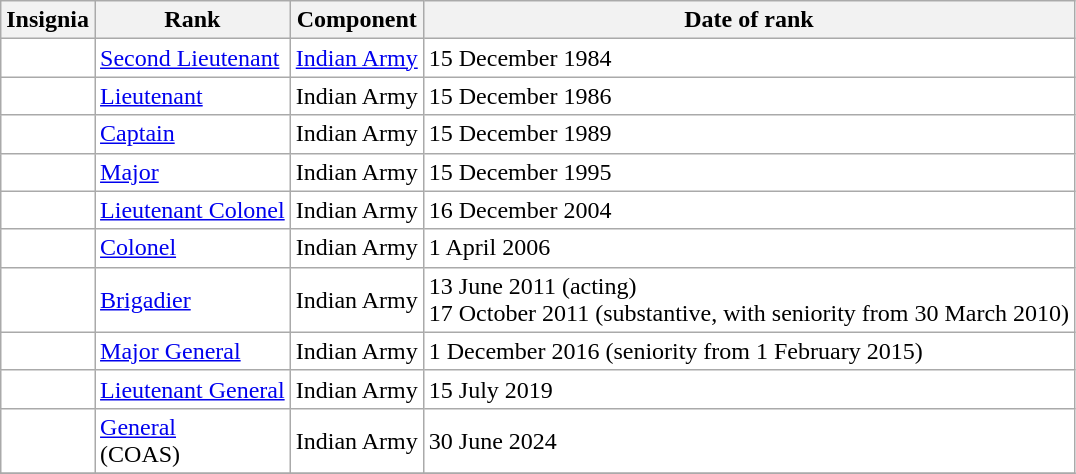<table class="wikitable" style="background:white">
<tr>
<th>Insignia</th>
<th>Rank</th>
<th>Component</th>
<th>Date of rank</th>
</tr>
<tr>
<td align="center"></td>
<td><a href='#'>Second Lieutenant</a></td>
<td><a href='#'>Indian Army</a></td>
<td>15 December 1984</td>
</tr>
<tr>
<td align="center"></td>
<td><a href='#'>Lieutenant</a></td>
<td>Indian Army</td>
<td>15 December 1986</td>
</tr>
<tr>
<td align="center"></td>
<td><a href='#'>Captain</a></td>
<td>Indian Army</td>
<td>15 December 1989</td>
</tr>
<tr>
<td align="center"></td>
<td><a href='#'>Major</a></td>
<td>Indian Army</td>
<td>15 December 1995</td>
</tr>
<tr>
<td align="center"></td>
<td><a href='#'>Lieutenant Colonel</a></td>
<td>Indian Army</td>
<td>16 December 2004</td>
</tr>
<tr>
<td align="center"></td>
<td><a href='#'>Colonel</a></td>
<td>Indian Army</td>
<td>1 April 2006</td>
</tr>
<tr>
<td align="center"></td>
<td><a href='#'>Brigadier</a></td>
<td>Indian Army</td>
<td>13 June 2011 (acting)<br>17 October 2011 (substantive, with seniority from 30 March 2010)</td>
</tr>
<tr>
<td align="center"></td>
<td><a href='#'>Major General</a></td>
<td>Indian Army</td>
<td>1 December 2016 (seniority from 1 February 2015)</td>
</tr>
<tr>
<td align="center"></td>
<td><a href='#'>Lieutenant General</a></td>
<td>Indian Army</td>
<td>15 July 2019</td>
</tr>
<tr>
<td align="center"></td>
<td><a href='#'>General</a><br>(COAS)</td>
<td>Indian Army</td>
<td>30 June 2024</td>
</tr>
<tr>
</tr>
</table>
